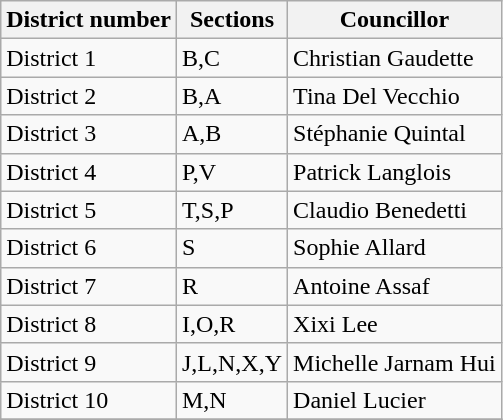<table class="wikitable" border="1">
<tr>
<th>District number</th>
<th>Sections</th>
<th>Councillor</th>
</tr>
<tr>
<td>District 1</td>
<td>B,C</td>
<td>Christian Gaudette</td>
</tr>
<tr>
<td>District 2</td>
<td>B,A</td>
<td>Tina Del Vecchio</td>
</tr>
<tr>
<td>District 3</td>
<td>A,B</td>
<td>Stéphanie Quintal</td>
</tr>
<tr>
<td>District 4</td>
<td>P,V</td>
<td>Patrick Langlois</td>
</tr>
<tr>
<td>District 5</td>
<td>T,S,P</td>
<td>Claudio Benedetti</td>
</tr>
<tr>
<td>District 6</td>
<td>S</td>
<td>Sophie Allard</td>
</tr>
<tr>
<td>District 7</td>
<td>R</td>
<td>Antoine Assaf</td>
</tr>
<tr>
<td>District 8</td>
<td>I,O,R</td>
<td>Xixi Lee</td>
</tr>
<tr>
<td>District 9</td>
<td>J,L,N,X,Y</td>
<td>Michelle Jarnam Hui</td>
</tr>
<tr>
<td>District 10</td>
<td>M,N</td>
<td>Daniel Lucier</td>
</tr>
<tr>
</tr>
</table>
